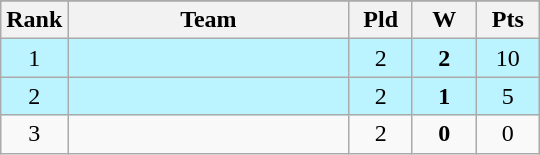<table class="wikitable">
<tr>
</tr>
<tr>
<th style="width:35px">Rank</th>
<th style="width:180px">Team</th>
<th style="width:35px">Pld</th>
<th style="width:35px">W</th>
<th style="width:35px">Pts</th>
</tr>
<tr bgcolor=#BBF3FF>
<td align=center>1</td>
<td></td>
<td align=center>2</td>
<td align=center><strong>2</strong></td>
<td align=center>10</td>
</tr>
<tr bgcolor=#BBF3FF>
<td align=center>2</td>
<td></td>
<td align=center>2</td>
<td align=center><strong>1</strong></td>
<td align=center>5</td>
</tr>
<tr>
<td align=center>3</td>
<td></td>
<td align=center>2</td>
<td align=center><strong>0</strong></td>
<td align=center>0</td>
</tr>
</table>
